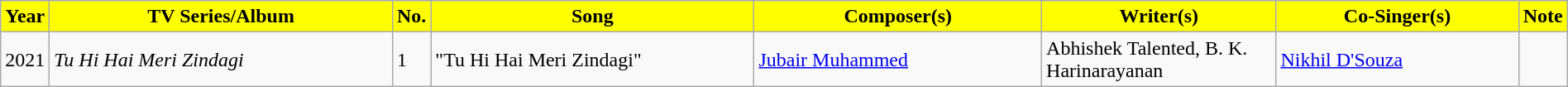<table class="wikitable plainrowheaders" style="width:100%;" textcolor:#000;">
<tr style="background:Yellow; text-align:center;">
<td><strong>Year</strong></td>
<td scope="col" style="width:24%;"><strong>TV Series/Album</strong></td>
<td><strong>No.</strong></td>
<td scope="col" style="width:23%;"><strong>Song</strong></td>
<td scope="col" style="width:20%;"><strong>Composer(s)</strong></td>
<td scope="col" style="width:16%;"><strong>Writer(s)</strong></td>
<td scope="col" style="width:18%;"><strong>Co-Singer(s)</strong></td>
<td scope="col" style="width:18%;"><strong>Note</strong></td>
</tr>
<tr>
<td>2021</td>
<td><em>Tu Hi Hai Meri Zindagi</em></td>
<td>1</td>
<td>"Tu Hi Hai Meri Zindagi"</td>
<td><a href='#'>Jubair Muhammed</a></td>
<td>Abhishek Talented, B. K. Harinarayanan</td>
<td><a href='#'>Nikhil D'Souza</a></td>
<td></td>
</tr>
</table>
